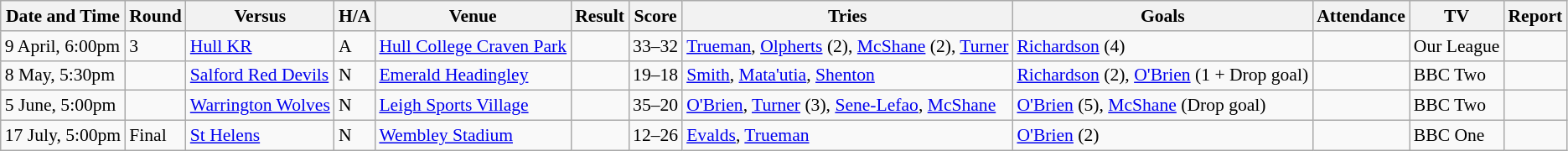<table class="wikitable defaultleft col2center col4center col7center col10right" style="font-size:90%;">
<tr>
<th>Date and Time</th>
<th>Round</th>
<th>Versus</th>
<th>H/A</th>
<th>Venue</th>
<th>Result</th>
<th>Score</th>
<th>Tries</th>
<th>Goals</th>
<th>Attendance</th>
<th>TV</th>
<th>Report</th>
</tr>
<tr>
<td>9 April, 6:00pm</td>
<td>3</td>
<td> <a href='#'>Hull KR</a></td>
<td>A</td>
<td><a href='#'>Hull College Craven Park</a></td>
<td></td>
<td>33–32</td>
<td><a href='#'>Trueman</a>, <a href='#'>Olpherts</a> (2), <a href='#'>McShane</a> (2), <a href='#'>Turner</a></td>
<td><a href='#'>Richardson</a> (4)</td>
<td></td>
<td>Our League</td>
<td></td>
</tr>
<tr>
<td>8 May, 5:30pm</td>
<td></td>
<td> <a href='#'>Salford Red Devils</a></td>
<td>N</td>
<td><a href='#'>Emerald Headingley</a></td>
<td></td>
<td>19–18</td>
<td><a href='#'>Smith</a>, <a href='#'>Mata'utia</a>, <a href='#'>Shenton</a></td>
<td><a href='#'>Richardson</a> (2), <a href='#'>O'Brien</a> (1 + Drop goal)</td>
<td></td>
<td>BBC Two</td>
<td></td>
</tr>
<tr>
<td>5 June, 5:00pm</td>
<td></td>
<td> <a href='#'>Warrington Wolves</a></td>
<td>N</td>
<td><a href='#'>Leigh Sports Village</a></td>
<td></td>
<td>35–20</td>
<td><a href='#'>O'Brien</a>, <a href='#'>Turner</a> (3), <a href='#'>Sene-Lefao</a>, <a href='#'>McShane</a></td>
<td><a href='#'>O'Brien</a> (5), <a href='#'>McShane</a> (Drop goal)</td>
<td></td>
<td>BBC Two</td>
<td></td>
</tr>
<tr>
<td>17 July, 5:00pm</td>
<td>Final</td>
<td> <a href='#'>St Helens</a></td>
<td>N</td>
<td><a href='#'>Wembley Stadium</a></td>
<td></td>
<td>12–26</td>
<td><a href='#'>Evalds</a>, <a href='#'>Trueman</a></td>
<td><a href='#'>O'Brien</a> (2)</td>
<td></td>
<td>BBC One</td>
<td></td>
</tr>
</table>
